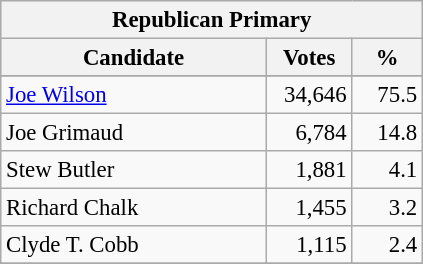<table class="wikitable" style="margin: 1em 1em 1em 0; font-size: 95%;">
<tr style="background-color:#E9E9E9">
<th colspan="3">Republican Primary</th>
</tr>
<tr style="background-color:#E9E9E9">
<th colspan="1" style="width: 170px">Candidate</th>
<th style="width: 50px">Votes</th>
<th style="width: 40px">%</th>
</tr>
<tr>
</tr>
<tr>
<td><a href='#'>Joe Wilson</a></td>
<td align="right">34,646</td>
<td align="right">75.5</td>
</tr>
<tr>
<td>Joe Grimaud</td>
<td align="right">6,784</td>
<td align="right">14.8</td>
</tr>
<tr>
<td>Stew Butler</td>
<td align="right">1,881</td>
<td align="right">4.1</td>
</tr>
<tr>
<td>Richard Chalk</td>
<td align="right">1,455</td>
<td align="right">3.2</td>
</tr>
<tr>
<td>Clyde T. Cobb</td>
<td align="right">1,115</td>
<td align="right">2.4</td>
</tr>
<tr>
</tr>
</table>
